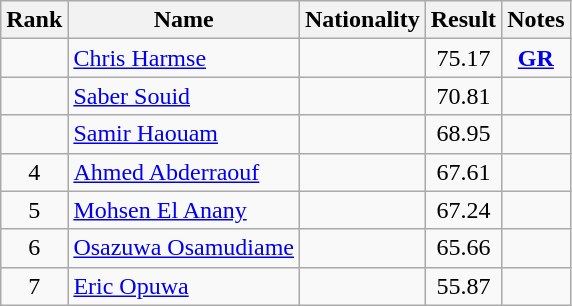<table class="wikitable sortable" style="text-align:center">
<tr>
<th>Rank</th>
<th>Name</th>
<th>Nationality</th>
<th>Result</th>
<th>Notes</th>
</tr>
<tr>
<td></td>
<td align=left><a href='#'>Chris Harmse</a></td>
<td align=left></td>
<td>75.17</td>
<td><strong><a href='#'>GR</a></strong></td>
</tr>
<tr>
<td></td>
<td align=left><a href='#'>Saber Souid</a></td>
<td align=left></td>
<td>70.81</td>
<td></td>
</tr>
<tr>
<td></td>
<td align=left><a href='#'>Samir Haouam</a></td>
<td align=left></td>
<td>68.95</td>
<td></td>
</tr>
<tr>
<td>4</td>
<td align=left><a href='#'>Ahmed Abderraouf</a></td>
<td align=left></td>
<td>67.61</td>
<td></td>
</tr>
<tr>
<td>5</td>
<td align=left><a href='#'>Mohsen El Anany</a></td>
<td align=left></td>
<td>67.24</td>
<td></td>
</tr>
<tr>
<td>6</td>
<td align=left><a href='#'>Osazuwa Osamudiame</a></td>
<td align=left></td>
<td>65.66</td>
<td></td>
</tr>
<tr>
<td>7</td>
<td align=left><a href='#'>Eric Opuwa</a></td>
<td align=left></td>
<td>55.87</td>
<td></td>
</tr>
</table>
